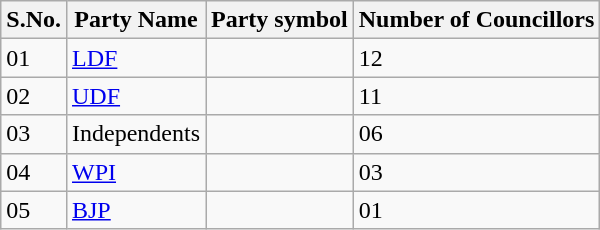<table class="sortable wikitable">
<tr>
<th>S.No.</th>
<th>Party Name</th>
<th>Party symbol</th>
<th>Number of Councillors</th>
</tr>
<tr>
<td>01</td>
<td><a href='#'>LDF</a></td>
<td></td>
<td>12</td>
</tr>
<tr>
<td>02</td>
<td><a href='#'>UDF</a></td>
<td></td>
<td>11</td>
</tr>
<tr>
<td>03</td>
<td>Independents</td>
<td></td>
<td>06</td>
</tr>
<tr>
<td>04</td>
<td><a href='#'>WPI</a></td>
<td></td>
<td>03</td>
</tr>
<tr>
<td>05</td>
<td><a href='#'>BJP</a></td>
<td></td>
<td>01</td>
</tr>
</table>
